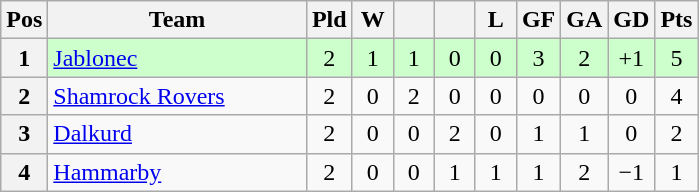<table class="wikitable" style="text-align:center;">
<tr>
<th width=20>Pos</th>
<th width=165>Team</th>
<th width=20>Pld</th>
<th width=20>W</th>
<th width=20></th>
<th width=20></th>
<th width=20>L</th>
<th width=20>GF</th>
<th width=20>GA</th>
<th width=20>GD</th>
<th width=20>Pts</th>
</tr>
<tr style="background:#cfc;">
<th>1</th>
<td style="text-align:left"> <a href='#'>Jablonec</a></td>
<td>2</td>
<td>1</td>
<td>1</td>
<td>0</td>
<td>0</td>
<td>3</td>
<td>2</td>
<td>+1</td>
<td>5</td>
</tr>
<tr>
<th>2</th>
<td style="text-align:left"> <a href='#'>Shamrock Rovers</a></td>
<td>2</td>
<td>0</td>
<td>2</td>
<td>0</td>
<td>0</td>
<td>0</td>
<td>0</td>
<td>0</td>
<td>4</td>
</tr>
<tr>
<th>3</th>
<td style="text-align:left"> <a href='#'>Dalkurd</a></td>
<td>2</td>
<td>0</td>
<td>0</td>
<td>2</td>
<td>0</td>
<td>1</td>
<td>1</td>
<td>0</td>
<td>2</td>
</tr>
<tr>
<th>4</th>
<td style="text-align:left"> <a href='#'>Hammarby</a></td>
<td>2</td>
<td>0</td>
<td>0</td>
<td>1</td>
<td>1</td>
<td>1</td>
<td>2</td>
<td>−1</td>
<td>1</td>
</tr>
</table>
